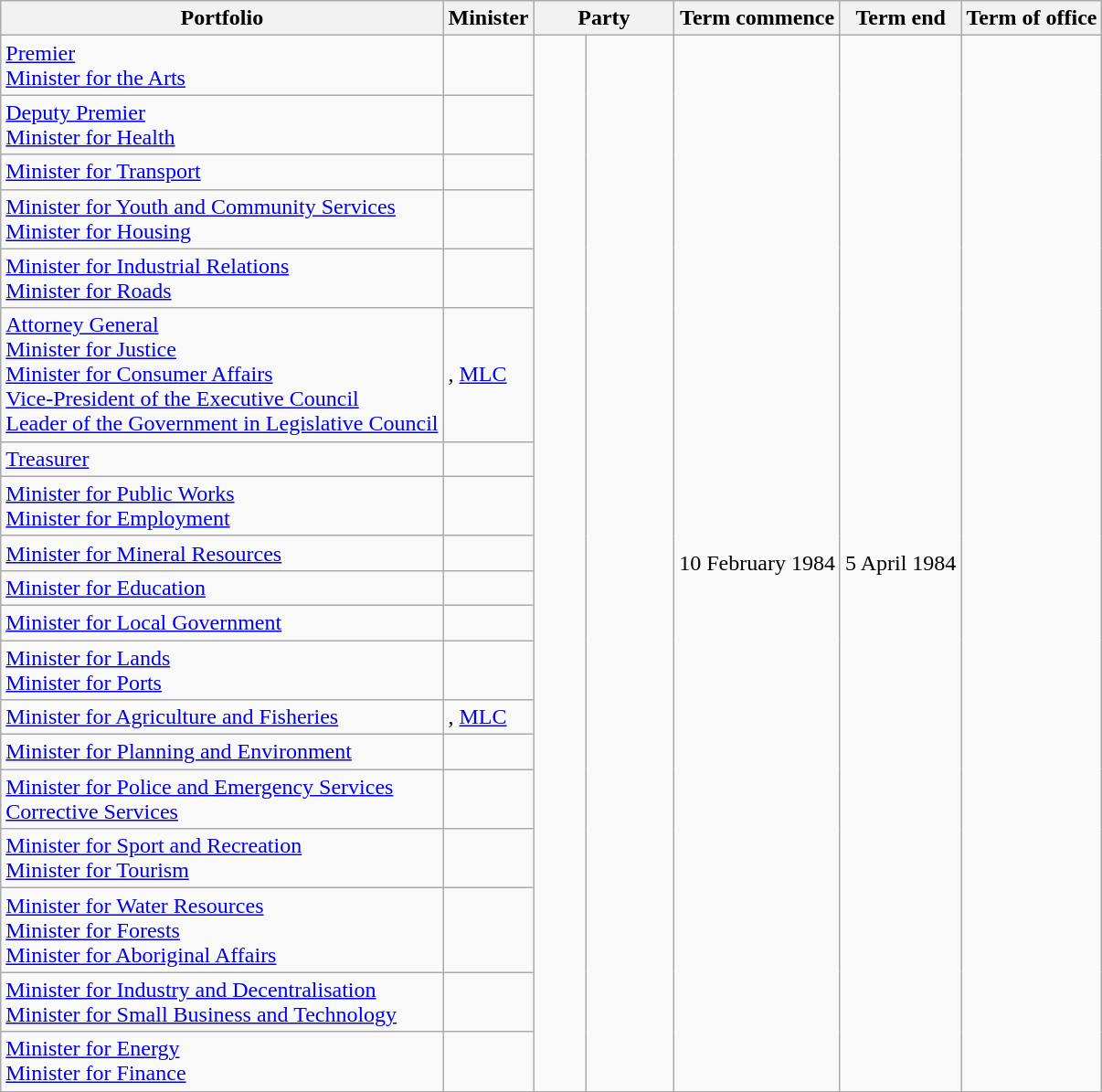<table class="wikitable sortable">
<tr>
<th>Portfolio</th>
<th>Minister</th>
<th colspan=2>Party</th>
<th>Term commence</th>
<th>Term end</th>
<th>Term of office</th>
</tr>
<tr>
<td><a href='#'>Premier</a><br><a href='#'>Minister for the Arts</a></td>
<td></td>
<td rowspan=19 > </td>
<td rowspan=19 width=8%></td>
<td rowspan=19 align=center>10 February 1984</td>
<td rowspan=19 align=center>5 April 1984</td>
<td rowspan=19 align=right></td>
</tr>
<tr>
<td><a href='#'>Deputy Premier</a><br><a href='#'>Minister for Health</a></td>
<td></td>
</tr>
<tr>
<td><a href='#'>Minister for Transport</a></td>
<td></td>
</tr>
<tr>
<td><a href='#'>Minister for Youth and Community Services</a><br><a href='#'>Minister for Housing</a></td>
<td></td>
</tr>
<tr>
<td><a href='#'>Minister for Industrial Relations</a><br><a href='#'>Minister for Roads</a></td>
<td></td>
</tr>
<tr>
<td><a href='#'>Attorney General</a><br><a href='#'>Minister for Justice</a><br><a href='#'>Minister for Consumer Affairs</a><br><a href='#'>Vice-President of the Executive Council</a><br><a href='#'>Leader of the Government in Legislative Council</a></td>
<td>, <a href='#'>MLC</a></td>
</tr>
<tr>
<td><a href='#'>Treasurer</a></td>
<td></td>
</tr>
<tr>
<td><a href='#'>Minister for Public Works</a><br><a href='#'>Minister for Employment</a></td>
<td></td>
</tr>
<tr>
<td><a href='#'>Minister for Mineral Resources</a></td>
<td></td>
</tr>
<tr>
<td><a href='#'>Minister for Education</a></td>
<td></td>
</tr>
<tr>
<td><a href='#'>Minister for Local Government</a></td>
<td></td>
</tr>
<tr>
<td><a href='#'>Minister for Lands</a><br><a href='#'>Minister for Ports</a></td>
<td></td>
</tr>
<tr>
<td><a href='#'>Minister for Agriculture and Fisheries</a></td>
<td>, <a href='#'>MLC</a></td>
</tr>
<tr>
<td><a href='#'>Minister for Planning and Environment</a></td>
<td></td>
</tr>
<tr>
<td><a href='#'>Minister for Police and Emergency Services</a><br><a href='#'>Corrective Services</a></td>
<td></td>
</tr>
<tr>
<td><a href='#'>Minister for Sport and Recreation</a><br><a href='#'>Minister for Tourism</a></td>
<td></td>
</tr>
<tr>
<td><a href='#'>Minister for Water Resources</a><br><a href='#'>Minister for Forests</a><br><a href='#'>Minister for Aboriginal Affairs</a></td>
<td></td>
</tr>
<tr>
<td><a href='#'>Minister for Industry and Decentralisation</a><br><a href='#'>Minister for Small Business and Technology</a></td>
<td></td>
</tr>
<tr>
<td><a href='#'>Minister for Energy</a><br><a href='#'>Minister for Finance</a></td>
<td></td>
</tr>
</table>
